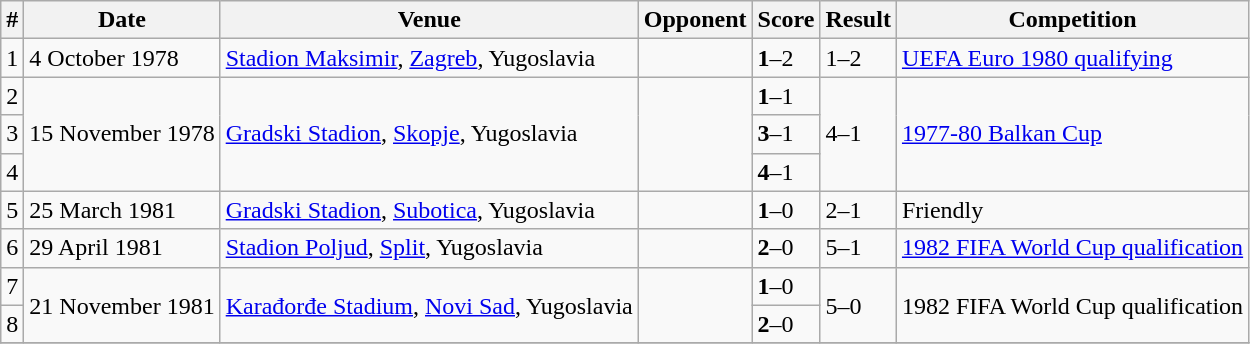<table class="wikitable collapsible">
<tr>
<th>#</th>
<th>Date</th>
<th>Venue</th>
<th>Opponent</th>
<th>Score</th>
<th>Result</th>
<th>Competition</th>
</tr>
<tr>
<td>1</td>
<td>4 October 1978</td>
<td><a href='#'>Stadion Maksimir</a>, <a href='#'>Zagreb</a>, Yugoslavia</td>
<td></td>
<td><strong>1</strong>–2</td>
<td>1–2</td>
<td><a href='#'>UEFA Euro 1980 qualifying</a></td>
</tr>
<tr>
<td>2</td>
<td rowspan ="3">15 November 1978</td>
<td rowspan ="3"><a href='#'>Gradski Stadion</a>, <a href='#'>Skopje</a>, Yugoslavia</td>
<td rowspan ="3"></td>
<td><strong>1</strong>–1</td>
<td rowspan ="3">4–1</td>
<td rowspan ="3"><a href='#'>1977-80 Balkan Cup</a></td>
</tr>
<tr>
<td>3</td>
<td><strong>3</strong>–1</td>
</tr>
<tr>
<td>4</td>
<td><strong>4</strong>–1</td>
</tr>
<tr>
<td>5</td>
<td>25 March 1981</td>
<td><a href='#'>Gradski Stadion</a>, <a href='#'>Subotica</a>, Yugoslavia</td>
<td></td>
<td><strong>1</strong>–0</td>
<td>2–1</td>
<td>Friendly</td>
</tr>
<tr>
<td>6</td>
<td>29 April 1981</td>
<td><a href='#'>Stadion Poljud</a>, <a href='#'>Split</a>, Yugoslavia</td>
<td></td>
<td><strong>2</strong>–0</td>
<td>5–1</td>
<td><a href='#'>1982 FIFA World Cup qualification</a></td>
</tr>
<tr>
<td>7</td>
<td rowspan ="2">21 November 1981</td>
<td rowspan ="2"><a href='#'>Karađorđe Stadium</a>, <a href='#'>Novi Sad</a>, Yugoslavia</td>
<td rowspan ="2"></td>
<td><strong>1</strong>–0</td>
<td rowspan ="2">5–0</td>
<td rowspan ="2">1982 FIFA World Cup qualification</td>
</tr>
<tr>
<td>8</td>
<td><strong>2</strong>–0</td>
</tr>
<tr>
</tr>
</table>
